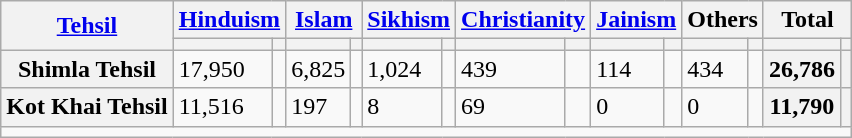<table class="wikitable sortable">
<tr>
<th rowspan="2"><a href='#'>Tehsil</a></th>
<th colspan="2"><a href='#'>Hinduism</a> </th>
<th colspan="2"><a href='#'>Islam</a> </th>
<th colspan="2"><a href='#'>Sikhism</a> </th>
<th colspan="2"><a href='#'>Christianity</a> </th>
<th colspan="2"><a href='#'>Jainism</a> </th>
<th colspan="2">Others</th>
<th colspan="2">Total</th>
</tr>
<tr>
<th><a href='#'></a></th>
<th></th>
<th></th>
<th></th>
<th></th>
<th></th>
<th></th>
<th></th>
<th></th>
<th></th>
<th></th>
<th></th>
<th></th>
<th></th>
</tr>
<tr>
<th>Shimla Tehsil</th>
<td>17,950</td>
<td></td>
<td>6,825</td>
<td></td>
<td>1,024</td>
<td></td>
<td>439</td>
<td></td>
<td>114</td>
<td></td>
<td>434</td>
<td></td>
<th>26,786</th>
<th></th>
</tr>
<tr>
<th>Kot Khai Tehsil</th>
<td>11,516</td>
<td></td>
<td>197</td>
<td></td>
<td>8</td>
<td></td>
<td>69</td>
<td></td>
<td>0</td>
<td></td>
<td>0</td>
<td></td>
<th>11,790</th>
<th></th>
</tr>
<tr class="sortbottom">
<td colspan="15"></td>
</tr>
</table>
